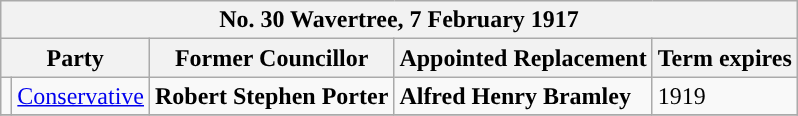<table class="wikitable">
<tr>
<th colspan="5"><strong>No. 30 Wavertree, 7 February 1917</strong></th>
</tr>
<tr>
<th colspan="2">Party</th>
<th>Former Councillor</th>
<th>Appointed Replacement</th>
<th>Term expires</th>
</tr>
<tr>
<td style="background-color:"></td>
<td><a href='#'>Conservative</a></td>
<td><strong>Robert Stephen Porter</strong></td>
<td><strong>Alfred Henry Bramley</strong></td>
<td>1919</td>
</tr>
<tr>
</tr>
</table>
